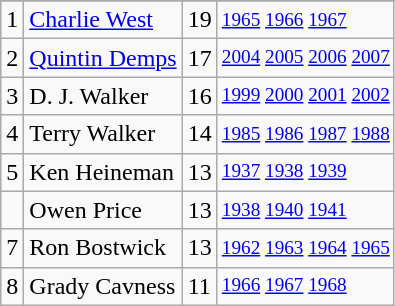<table class="wikitable">
<tr>
</tr>
<tr>
<td>1</td>
<td><a href='#'>Charlie West</a></td>
<td>19</td>
<td style="font-size:80%;"><a href='#'>1965</a> <a href='#'>1966</a> <a href='#'>1967</a></td>
</tr>
<tr>
<td>2</td>
<td><a href='#'>Quintin Demps</a></td>
<td>17</td>
<td style="font-size:80%;"><a href='#'>2004</a> <a href='#'>2005</a> <a href='#'>2006</a> <a href='#'>2007</a></td>
</tr>
<tr>
<td>3</td>
<td>D. J. Walker</td>
<td>16</td>
<td style="font-size:80%;"><a href='#'>1999</a> <a href='#'>2000</a> <a href='#'>2001</a> <a href='#'>2002</a></td>
</tr>
<tr>
<td>4</td>
<td>Terry Walker</td>
<td>14</td>
<td style="font-size:80%;"><a href='#'>1985</a> <a href='#'>1986</a> <a href='#'>1987</a> <a href='#'>1988</a></td>
</tr>
<tr>
<td>5</td>
<td>Ken Heineman</td>
<td>13</td>
<td style="font-size:80%;"><a href='#'>1937</a> <a href='#'>1938</a> <a href='#'>1939</a></td>
</tr>
<tr>
<td></td>
<td>Owen Price</td>
<td>13</td>
<td style="font-size:80%;"><a href='#'>1938</a> <a href='#'>1940</a> <a href='#'>1941</a></td>
</tr>
<tr>
<td>7</td>
<td>Ron Bostwick</td>
<td>13</td>
<td style="font-size:80%;"><a href='#'>1962</a> <a href='#'>1963</a> <a href='#'>1964</a> <a href='#'>1965</a></td>
</tr>
<tr>
<td>8</td>
<td>Grady Cavness</td>
<td>11</td>
<td style="font-size:80%;"><a href='#'>1966</a> <a href='#'>1967</a> <a href='#'>1968</a></td>
</tr>
</table>
